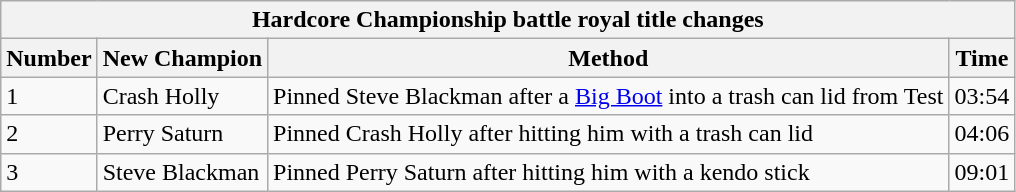<table class="wikitable" border="1">
<tr>
<th colspan="15">Hardcore Championship battle royal title changes</th>
</tr>
<tr>
<th>Number</th>
<th>New Champion</th>
<th>Method</th>
<th>Time</th>
</tr>
<tr>
<td>1</td>
<td>Crash Holly</td>
<td>Pinned Steve Blackman after a <a href='#'>Big Boot</a> into a trash can lid from Test</td>
<td>03:54</td>
</tr>
<tr>
<td>2</td>
<td>Perry Saturn</td>
<td>Pinned Crash Holly after hitting him with a trash can lid</td>
<td>04:06</td>
</tr>
<tr>
<td>3</td>
<td>Steve Blackman</td>
<td>Pinned Perry Saturn after hitting him with a kendo stick</td>
<td>09:01</td>
</tr>
</table>
